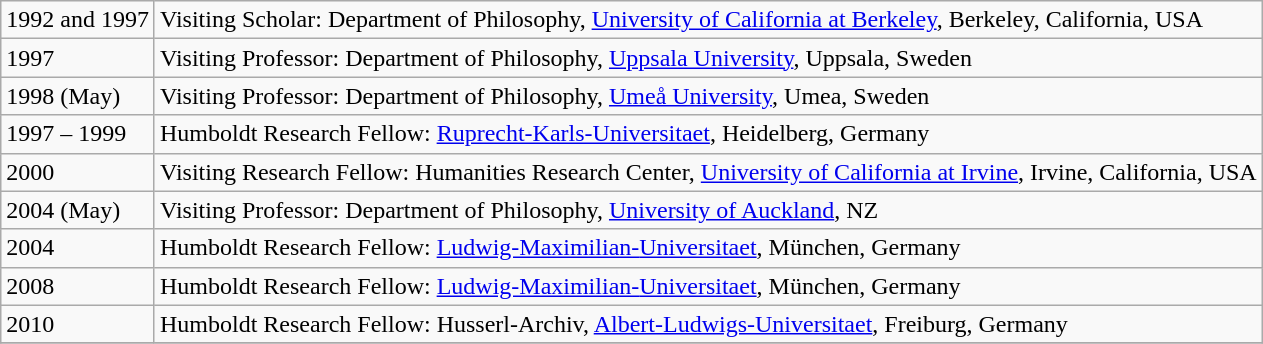<table class="wikitable">
<tr>
<td>1992 and 1997</td>
<td>Visiting Scholar: Department of Philosophy, <a href='#'>University of California at Berkeley</a>, Berkeley, California, USA</td>
</tr>
<tr>
<td>1997</td>
<td>Visiting Professor: Department of Philosophy, <a href='#'>Uppsala University</a>, Uppsala, Sweden</td>
</tr>
<tr>
<td>1998 (May)</td>
<td>Visiting Professor: Department of Philosophy, <a href='#'>Umeå University</a>, Umea, Sweden</td>
</tr>
<tr>
<td>1997 – 1999</td>
<td>Humboldt Research Fellow: <a href='#'>Ruprecht-Karls-Universitaet</a>, Heidelberg, Germany</td>
</tr>
<tr>
<td>2000</td>
<td>Visiting Research Fellow: Humanities Research Center, <a href='#'>University of California at Irvine</a>, Irvine, California, USA</td>
</tr>
<tr>
<td>2004 (May)</td>
<td>Visiting Professor: Department of Philosophy, <a href='#'>University of Auckland</a>, NZ</td>
</tr>
<tr>
<td>2004</td>
<td>Humboldt Research Fellow: <a href='#'>Ludwig-Maximilian-</a><a href='#'>Universitaet</a>, München, Germany</td>
</tr>
<tr>
<td>2008</td>
<td>Humboldt Research Fellow: <a href='#'>Ludwig-Maximilian-</a><a href='#'>Universitaet</a>,  München, Germany</td>
</tr>
<tr>
<td>2010</td>
<td>Humboldt Research Fellow: Husserl-Archiv, <a href='#'>Albert-Ludwigs-Universitaet</a>, Freiburg, Germany</td>
</tr>
<tr>
</tr>
</table>
